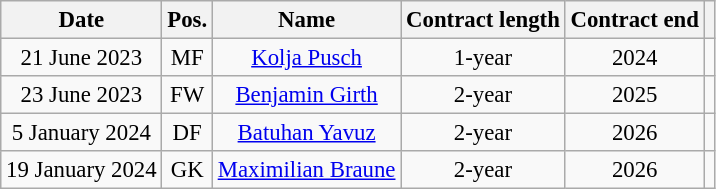<table class="wikitable" style="font-size:95%;text-align:center">
<tr>
<th>Date</th>
<th>Pos.</th>
<th>Name</th>
<th>Contract length</th>
<th>Contract end</th>
<th></th>
</tr>
<tr>
<td>21 June 2023</td>
<td>MF</td>
<td><a href='#'>Kolja Pusch</a></td>
<td>1-year</td>
<td>2024</td>
<td></td>
</tr>
<tr>
<td>23 June 2023</td>
<td>FW</td>
<td><a href='#'>Benjamin Girth</a></td>
<td>2-year</td>
<td>2025</td>
<td></td>
</tr>
<tr>
<td>5 January 2024</td>
<td>DF</td>
<td><a href='#'>Batuhan Yavuz</a></td>
<td>2-year</td>
<td>2026</td>
<td></td>
</tr>
<tr>
<td>19 January 2024</td>
<td>GK</td>
<td><a href='#'>Maximilian Braune</a></td>
<td>2-year</td>
<td>2026</td>
<td></td>
</tr>
</table>
